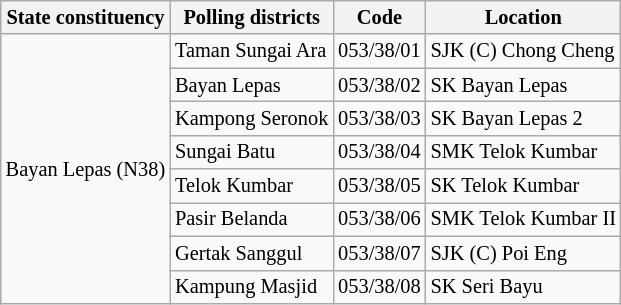<table class="wikitable sortable mw-collapsible" style="white-space:nowrap;font-size:85%">
<tr>
<th>State constituency</th>
<th>Polling districts</th>
<th>Code</th>
<th>Location</th>
</tr>
<tr>
<td rowspan="8">Bayan Lepas (N38)</td>
<td>Taman Sungai Ara</td>
<td>053/38/01</td>
<td>SJK (C) Chong Cheng</td>
</tr>
<tr>
<td>Bayan Lepas</td>
<td>053/38/02</td>
<td>SK Bayan Lepas</td>
</tr>
<tr>
<td>Kampong Seronok</td>
<td>053/38/03</td>
<td>SK Bayan Lepas 2</td>
</tr>
<tr>
<td>Sungai Batu</td>
<td>053/38/04</td>
<td>SMK Telok Kumbar</td>
</tr>
<tr>
<td>Telok Kumbar</td>
<td>053/38/05</td>
<td>SK Telok Kumbar</td>
</tr>
<tr>
<td>Pasir Belanda</td>
<td>053/38/06</td>
<td>SMK Telok Kumbar II</td>
</tr>
<tr>
<td>Gertak Sanggul</td>
<td>053/38/07</td>
<td>SJK (C) Poi Eng</td>
</tr>
<tr>
<td>Kampung Masjid</td>
<td>053/38/08</td>
<td>SK Seri Bayu</td>
</tr>
</table>
